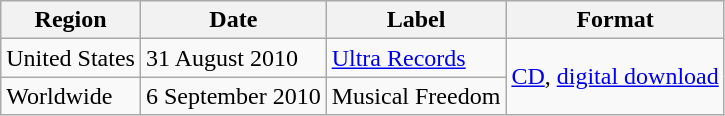<table class=wikitable>
<tr>
<th>Region</th>
<th>Date</th>
<th>Label</th>
<th>Format</th>
</tr>
<tr>
<td>United States</td>
<td>31 August 2010</td>
<td><a href='#'>Ultra Records</a></td>
<td rowspan="2"><a href='#'>CD</a>, <a href='#'>digital download</a></td>
</tr>
<tr>
<td>Worldwide</td>
<td>6 September 2010</td>
<td>Musical Freedom</td>
</tr>
</table>
